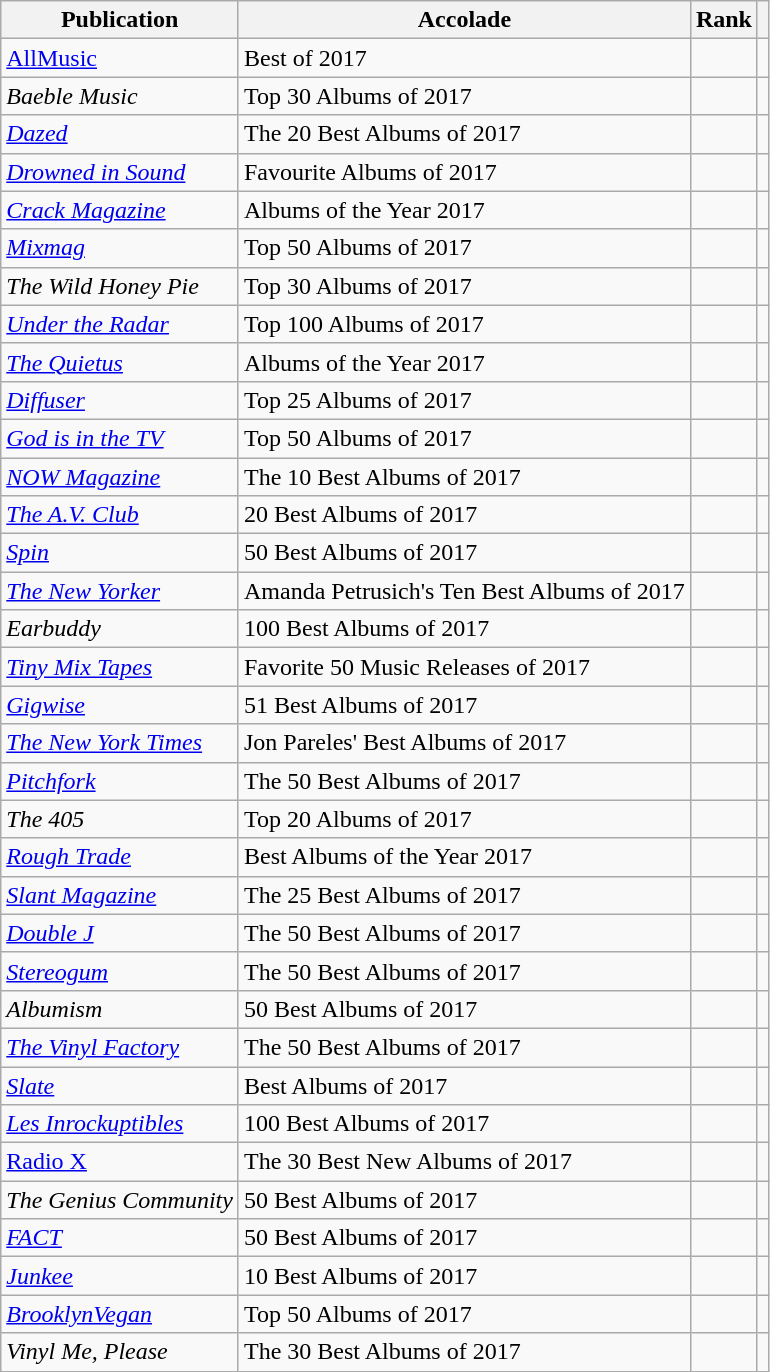<table class="sortable wikitable">
<tr>
<th>Publication</th>
<th>Accolade</th>
<th>Rank</th>
<th class="unsortable"></th>
</tr>
<tr>
<td><a href='#'>AllMusic</a></td>
<td>Best of 2017</td>
<td></td>
<td></td>
</tr>
<tr>
<td><em>Baeble Music</em></td>
<td>Top 30 Albums of 2017</td>
<td></td>
<td></td>
</tr>
<tr>
<td><em><a href='#'>Dazed</a></em></td>
<td>The 20 Best Albums of 2017</td>
<td></td>
<td></td>
</tr>
<tr>
<td><em><a href='#'>Drowned in Sound</a></em></td>
<td>Favourite Albums of 2017</td>
<td></td>
<td></td>
</tr>
<tr>
<td><em><a href='#'>Crack Magazine</a></em></td>
<td>Albums of the Year 2017</td>
<td></td>
<td></td>
</tr>
<tr>
<td><em><a href='#'>Mixmag</a></em></td>
<td>Top 50 Albums of 2017</td>
<td></td>
<td></td>
</tr>
<tr>
<td><em>The Wild Honey Pie</em></td>
<td>Top 30 Albums of 2017</td>
<td></td>
<td></td>
</tr>
<tr>
<td><em><a href='#'>Under the Radar</a></em></td>
<td>Top 100 Albums of 2017</td>
<td></td>
<td></td>
</tr>
<tr>
<td><em><a href='#'>The Quietus</a></em></td>
<td>Albums of the Year 2017</td>
<td></td>
<td></td>
</tr>
<tr>
<td><em><a href='#'>Diffuser</a></em></td>
<td>Top 25 Albums of 2017</td>
<td></td>
<td></td>
</tr>
<tr>
<td><em><a href='#'>God is in the TV</a></em></td>
<td>Top 50 Albums of 2017</td>
<td></td>
<td></td>
</tr>
<tr>
<td><em><a href='#'>NOW Magazine</a></em></td>
<td>The 10 Best Albums of 2017</td>
<td></td>
<td></td>
</tr>
<tr>
<td><em><a href='#'>The A.V. Club</a></em></td>
<td>20 Best Albums of 2017</td>
<td></td>
<td></td>
</tr>
<tr>
<td><em><a href='#'>Spin</a></em></td>
<td>50 Best Albums of 2017</td>
<td></td>
<td></td>
</tr>
<tr>
<td><em><a href='#'>The New Yorker</a></em></td>
<td>Amanda Petrusich's Ten Best Albums of 2017</td>
<td></td>
<td></td>
</tr>
<tr>
<td><em>Earbuddy</em></td>
<td>100 Best Albums of 2017</td>
<td></td>
<td></td>
</tr>
<tr>
<td><em><a href='#'>Tiny Mix Tapes</a></em></td>
<td>Favorite 50 Music Releases of 2017</td>
<td></td>
<td></td>
</tr>
<tr>
<td><em><a href='#'>Gigwise</a></em></td>
<td>51 Best Albums of 2017</td>
<td></td>
<td></td>
</tr>
<tr>
<td><em><a href='#'>The New York Times</a></em></td>
<td>Jon Pareles' Best Albums of 2017</td>
<td></td>
<td></td>
</tr>
<tr>
<td><em><a href='#'>Pitchfork</a></em></td>
<td>The 50 Best Albums of 2017</td>
<td></td>
<td></td>
</tr>
<tr>
<td><em>The 405</em></td>
<td>Top 20 Albums of 2017</td>
<td></td>
<td></td>
</tr>
<tr>
<td><em><a href='#'>Rough Trade</a></em></td>
<td>Best Albums of the Year 2017</td>
<td></td>
<td></td>
</tr>
<tr>
<td><em><a href='#'>Slant Magazine</a></em></td>
<td>The 25 Best Albums of 2017</td>
<td></td>
<td></td>
</tr>
<tr>
<td><em><a href='#'>Double J</a></em></td>
<td>The 50 Best Albums of 2017</td>
<td></td>
<td></td>
</tr>
<tr>
<td><em><a href='#'>Stereogum</a></em></td>
<td>The 50 Best Albums of 2017</td>
<td></td>
<td></td>
</tr>
<tr>
<td><em>Albumism</em></td>
<td>50 Best Albums of 2017</td>
<td></td>
<td></td>
</tr>
<tr>
<td><em><a href='#'>The Vinyl Factory</a></em></td>
<td>The 50 Best Albums of 2017</td>
<td></td>
<td></td>
</tr>
<tr>
<td><em><a href='#'>Slate</a></em></td>
<td>Best Albums of 2017</td>
<td></td>
<td></td>
</tr>
<tr>
<td><em><a href='#'>Les Inrockuptibles</a></em></td>
<td>100 Best Albums of 2017</td>
<td></td>
<td></td>
</tr>
<tr>
<td><a href='#'>Radio X</a></td>
<td>The 30 Best New Albums of 2017</td>
<td></td>
<td></td>
</tr>
<tr>
<td><em>The Genius Community</em></td>
<td>50 Best Albums of 2017</td>
<td></td>
<td></td>
</tr>
<tr>
<td><em><a href='#'>FACT</a></em></td>
<td>50 Best Albums of 2017</td>
<td></td>
<td></td>
</tr>
<tr>
<td><em><a href='#'>Junkee</a></em></td>
<td>10 Best Albums of 2017</td>
<td></td>
<td></td>
</tr>
<tr>
<td><em><a href='#'>BrooklynVegan</a></em></td>
<td>Top 50 Albums of 2017</td>
<td></td>
<td></td>
</tr>
<tr>
<td><em>Vinyl Me, Please</em></td>
<td>The 30 Best Albums of 2017</td>
<td></td>
<td></td>
</tr>
</table>
